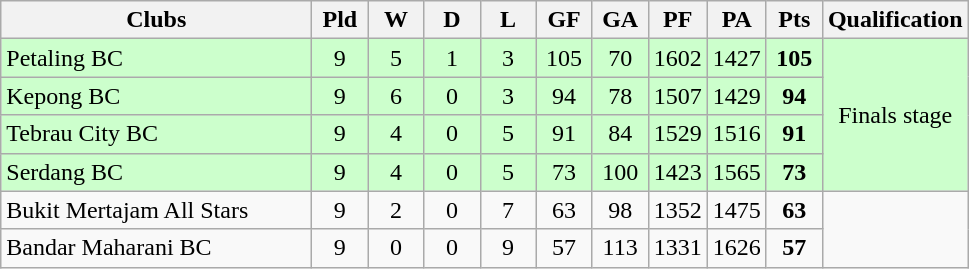<table class=wikitable style="text-align:center">
<tr>
<th width=200>Clubs</th>
<th width=30>Pld</th>
<th width=30>W</th>
<th width=30>D</th>
<th width=30>L</th>
<th width=30>GF</th>
<th width=30>GA</th>
<th width=30>PF</th>
<th width=30>PA</th>
<th width=30>Pts</th>
<th width=80>Qualification</th>
</tr>
<tr bgcolor=ccffcc>
<td style="text-align:left"> Petaling BC</td>
<td>9</td>
<td>5</td>
<td>1</td>
<td>3</td>
<td>105</td>
<td>70</td>
<td>1602</td>
<td>1427</td>
<td><strong>105</strong></td>
<td rowspan="4">Finals stage</td>
</tr>
<tr bgcolor=ccffcc>
<td style="text-align:left"> Kepong BC</td>
<td>9</td>
<td>6</td>
<td>0</td>
<td>3</td>
<td>94</td>
<td>78</td>
<td>1507</td>
<td>1429</td>
<td><strong>94</strong></td>
</tr>
<tr bgcolor=ccffcc>
<td style="text-align:left"> Tebrau City BC</td>
<td>9</td>
<td>4</td>
<td>0</td>
<td>5</td>
<td>91</td>
<td>84</td>
<td>1529</td>
<td>1516</td>
<td><strong>91</strong></td>
</tr>
<tr bgcolor=ccffcc>
<td style="text-align:left"> Serdang BC</td>
<td>9</td>
<td>4</td>
<td>0</td>
<td>5</td>
<td>73</td>
<td>100</td>
<td>1423</td>
<td>1565</td>
<td><strong>73</strong></td>
</tr>
<tr bgcolor=>
<td style="text-align:left"> Bukit Mertajam All Stars</td>
<td>9</td>
<td>2</td>
<td>0</td>
<td>7</td>
<td>63</td>
<td>98</td>
<td>1352</td>
<td>1475</td>
<td><strong>63</strong></td>
<td rowspan="2"></td>
</tr>
<tr bgcolor=>
<td style="text-align:left"> Bandar Maharani BC</td>
<td>9</td>
<td>0</td>
<td>0</td>
<td>9</td>
<td>57</td>
<td>113</td>
<td>1331</td>
<td>1626</td>
<td><strong>57</strong></td>
</tr>
</table>
